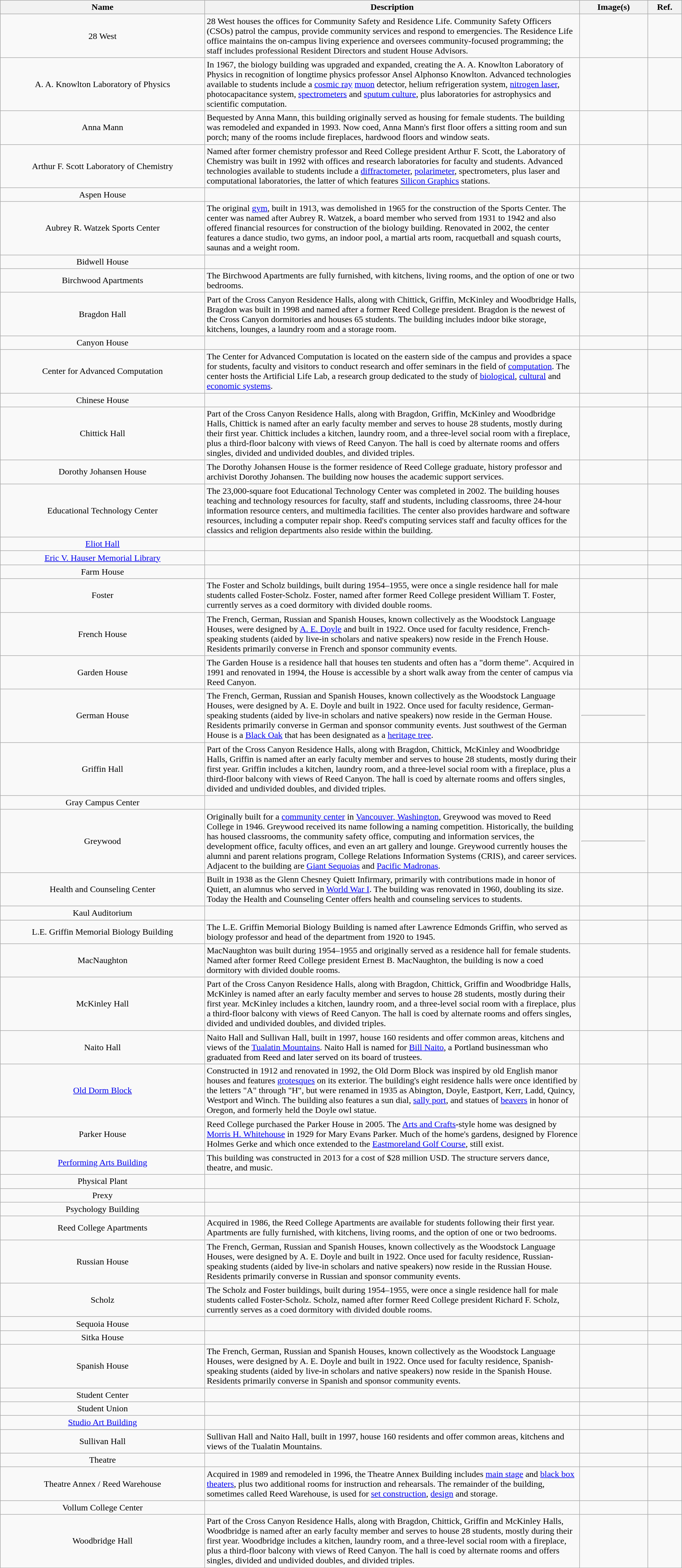<table class="wikitable sortable">
<tr>
<th width=30%>Name</th>
<th width=55% class=unsortable>Description</th>
<th width=10% class=unsortable>Image(s)</th>
<th width=5%  class=unsortable>Ref.</th>
</tr>
<tr>
<td align="center">28 West</td>
<td>28 West houses the offices for Community Safety and Residence Life. Community Safety Officers (CSOs) patrol the campus, provide community services and respond to emergencies. The Residence Life office maintains the on-campus living experience and oversees community-focused programming; the staff includes professional Resident Directors and student House Advisors.</td>
<td></td>
<td align="center"></td>
</tr>
<tr>
<td align="center">A. A. Knowlton Laboratory of Physics</td>
<td>In 1967, the biology building was upgraded and expanded, creating the A. A. Knowlton Laboratory of Physics in recognition of longtime physics professor Ansel Alphonso Knowlton. Advanced technologies available to students include a <a href='#'>cosmic ray</a> <a href='#'>muon</a> detector, helium refrigeration system, <a href='#'>nitrogen laser</a>, photocapacitance system, <a href='#'>spectrometers</a> and <a href='#'>sputum culture</a>, plus laboratories for astrophysics and scientific computation.</td>
<td></td>
<td align="center"></td>
</tr>
<tr>
<td align="center">Anna Mann</td>
<td>Bequested by Anna Mann, this building originally served as housing for female students. The building was remodeled and expanded in 1993. Now coed, Anna Mann's first floor offers a sitting room and sun porch; many of the rooms include fireplaces, hardwood floors and window seats.</td>
<td></td>
<td align="center"></td>
</tr>
<tr>
<td align="center">Arthur F. Scott Laboratory of Chemistry</td>
<td>Named after former chemistry professor and Reed College president Arthur F. Scott, the Laboratory of Chemistry was built in 1992 with offices and research laboratories for faculty and students. Advanced technologies available to students include a <a href='#'>diffractometer</a>, <a href='#'>polarimeter</a>, spectrometers, plus laser and computational laboratories, the latter of which features <a href='#'>Silicon Graphics</a> stations.</td>
<td></td>
<td align="center"></td>
</tr>
<tr>
<td align="center">Aspen House</td>
<td></td>
<td></td>
<td align="center"></td>
</tr>
<tr>
<td align="center">Aubrey R. Watzek Sports Center</td>
<td>The original <a href='#'>gym</a>, built in 1913, was demolished in 1965 for the construction of the Sports Center. The center was named after Aubrey R. Watzek, a board member who served from 1931 to 1942 and also offered financial resources for construction of the biology building. Renovated in 2002, the center features a dance studio, two gyms, an indoor pool, a martial arts room, racquetball and squash courts, saunas and a weight room.</td>
<td></td>
<td align="center"></td>
</tr>
<tr>
<td align="center">Bidwell House</td>
<td></td>
<td></td>
<td align="center"></td>
</tr>
<tr>
<td align="center">Birchwood Apartments</td>
<td>The Birchwood Apartments are fully furnished, with kitchens, living rooms, and the option of one or two bedrooms.</td>
<td></td>
<td align="center"></td>
</tr>
<tr>
<td align="center">Bragdon Hall</td>
<td>Part of the Cross Canyon Residence Halls, along with Chittick, Griffin, McKinley and Woodbridge Halls, Bragdon was built in 1998 and named after a former Reed College president. Bragdon is the newest of the Cross Canyon dormitories and houses 65 students. The building includes indoor bike storage, kitchens, lounges, a laundry room and a storage room.</td>
<td></td>
<td align="center"></td>
</tr>
<tr>
<td align="center">Canyon House</td>
<td></td>
<td></td>
<td align="center"></td>
</tr>
<tr>
<td align="center">Center for Advanced Computation</td>
<td>The Center for Advanced Computation is located on the eastern side of the campus and provides a space for students, faculty and visitors to conduct research and offer seminars in the field of <a href='#'>computation</a>. The center hosts the Artificial Life Lab, a research group dedicated to the study of <a href='#'>biological</a>, <a href='#'>cultural</a> and <a href='#'>economic systems</a>.</td>
<td></td>
<td align="center"></td>
</tr>
<tr>
<td align="center">Chinese House</td>
<td></td>
<td></td>
<td align="center"></td>
</tr>
<tr>
<td align="center">Chittick Hall</td>
<td>Part of the Cross Canyon Residence Halls, along with Bragdon, Griffin, McKinley and Woodbridge Halls, Chittick is named after an early faculty member and serves to house 28 students, mostly during their first year. Chittick includes a kitchen, laundry room, and a three-level social room with a fireplace, plus a third-floor balcony with views of Reed Canyon. The hall is coed by alternate rooms and offers singles, divided and undivided doubles, and divided triples.</td>
<td></td>
<td align="center"></td>
</tr>
<tr>
<td align="center">Dorothy Johansen House</td>
<td>The Dorothy Johansen House is the former residence of Reed College graduate, history professor and archivist Dorothy Johansen. The building now houses the academic support services.</td>
<td></td>
<td align="center"></td>
</tr>
<tr>
<td align="center">Educational Technology Center</td>
<td>The 23,000-square foot Educational Technology Center was completed in 2002. The building houses teaching and technology resources for faculty, staff and students, including classrooms, three 24-hour information resource centers, and multimedia facilities. The center also provides hardware and software resources, including a computer repair shop. Reed's computing services staff and faculty offices for the classics and religion departments also reside within the building.</td>
<td></td>
<td align="center"></td>
</tr>
<tr>
<td align="center"><a href='#'>Eliot Hall</a></td>
<td></td>
<td></td>
<td align="center"></td>
</tr>
<tr>
<td align="center"><a href='#'>Eric V. Hauser Memorial Library</a></td>
<td></td>
<td></td>
<td align="center"></td>
</tr>
<tr>
<td align="center">Farm House</td>
<td></td>
<td></td>
<td align="center"></td>
</tr>
<tr>
<td align="center">Foster</td>
<td>The Foster and Scholz buildings, built during 1954–1955, were once a single residence hall for male students called Foster-Scholz. Foster, named after former Reed College president William T. Foster, currently serves as a coed dormitory with divided double rooms.</td>
<td></td>
<td align="center"></td>
</tr>
<tr>
<td align="center">French House</td>
<td>The French, German, Russian and Spanish Houses, known collectively as the Woodstock Language Houses, were designed by <a href='#'>A. E. Doyle</a> and built in 1922. Once used for faculty residence, French-speaking students (aided by live-in scholars and native speakers) now reside in the French House. Residents primarily converse in French and sponsor community events.</td>
<td></td>
<td align="center"></td>
</tr>
<tr>
<td align="center">Garden House</td>
<td>The Garden House is a residence hall that houses ten students and often has a "dorm theme". Acquired in 1991 and renovated in 1994, the House is accessible by a short walk away from the center of campus via Reed Canyon.</td>
<td></td>
<td align="center"></td>
</tr>
<tr>
<td align="center">German House</td>
<td>The French, German, Russian and Spanish Houses, known collectively as the Woodstock Language Houses, were designed by A. E. Doyle and built in 1922. Once used for faculty residence, German-speaking students (aided by live-in scholars and native speakers) now reside in the German House. Residents primarily converse in German and sponsor community events. Just southwest of the German House is a <a href='#'>Black Oak</a> that has been designated as a <a href='#'>heritage tree</a>.</td>
<td><hr></td>
<td align="center"></td>
</tr>
<tr>
<td align="center">Griffin Hall</td>
<td>Part of the Cross Canyon Residence Halls, along with Bragdon, Chittick, McKinley and Woodbridge Halls, Griffin is named after an early faculty member and serves to house 28 students, mostly during their first year. Griffin includes a kitchen, laundry room, and a three-level social room with a fireplace, plus a third-floor balcony with views of Reed Canyon. The hall is coed by alternate rooms and offers singles, divided and undivided doubles, and divided triples.</td>
<td></td>
<td align="center"></td>
</tr>
<tr>
<td align="center">Gray Campus Center</td>
<td></td>
<td></td>
<td align="center"></td>
</tr>
<tr>
<td align="center">Greywood</td>
<td>Originally built for a <a href='#'>community center</a> in <a href='#'>Vancouver, Washington</a>, Greywood was moved to Reed College in 1946. Greywood received its name following a naming competition. Historically, the building has housed classrooms, the community safety office, computing and information services, the development office, faculty offices, and even an art gallery and lounge. Greywood currently houses the alumni and parent relations program, College Relations Information Systems (CRIS), and career services. Adjacent to the building are <a href='#'>Giant Sequoias</a> and <a href='#'>Pacific Madronas</a>.</td>
<td><hr></td>
<td align="center"></td>
</tr>
<tr>
<td align="center">Health and Counseling Center</td>
<td>Built in 1938 as the Glenn Chesney Quiett Infirmary, primarily with contributions made in honor of Quiett, an alumnus who served in <a href='#'>World War I</a>. The building was renovated in 1960, doubling its size. Today the Health and Counseling Center offers health and counseling services to students.</td>
<td></td>
<td align="center"></td>
</tr>
<tr>
<td align="center">Kaul Auditorium</td>
<td></td>
<td></td>
<td align="center"></td>
</tr>
<tr>
<td align="center">L.E. Griffin Memorial Biology Building</td>
<td>The L.E. Griffin Memorial Biology Building is named after Lawrence Edmonds Griffin, who served as biology professor and head of the department from 1920 to 1945.</td>
<td></td>
<td align="center"></td>
</tr>
<tr>
<td align="center">MacNaughton</td>
<td>MacNaughton was built during 1954–1955 and originally served as a residence hall for female students. Named after former Reed College president Ernest B. MacNaughton, the building is now a coed dormitory with divided double rooms.</td>
<td></td>
<td align="center"></td>
</tr>
<tr>
<td align="center">McKinley Hall</td>
<td>Part of the Cross Canyon Residence Halls, along with Bragdon, Chittick, Griffin and Woodbridge Halls, McKinley is named after an early faculty member and serves to house 28 students, mostly during their first year. McKinley includes a kitchen, laundry room, and a three-level social room with a fireplace, plus a third-floor balcony with views of Reed Canyon. The hall is coed by alternate rooms and offers singles, divided and undivided doubles, and divided triples.</td>
<td></td>
<td align="center"></td>
</tr>
<tr>
<td align="center">Naito Hall</td>
<td>Naito Hall and Sullivan Hall, built in 1997, house 160 residents and offer common areas, kitchens and views of the <a href='#'>Tualatin Mountains</a>.  Naito Hall is named for <a href='#'>Bill Naito</a>, a Portland businessman who graduated from Reed and later served on its board of trustees.</td>
<td></td>
<td align="center"><br></td>
</tr>
<tr>
<td align="center"><a href='#'>Old Dorm Block</a></td>
<td>Constructed in 1912 and renovated in 1992, the Old Dorm Block was inspired by old English manor houses and features <a href='#'>grotesques</a> on its exterior. The building's eight residence halls were once identified by the letters "A" through "H", but were renamed in 1935 as Abington, Doyle, Eastport, Kerr, Ladd, Quincy, Westport and Winch. The building also features a sun dial, <a href='#'>sally port</a>, and statues of <a href='#'>beavers</a> in honor of Oregon, and formerly held the Doyle owl statue.</td>
<td></td>
<td align="center"></td>
</tr>
<tr>
<td align="center">Parker House</td>
<td>Reed College purchased the Parker House in 2005. The <a href='#'>Arts and Crafts</a>-style home was designed by <a href='#'>Morris H. Whitehouse</a> in 1929 for Mary Evans Parker. Much of the home's gardens, designed by Florence Holmes Gerke and which once extended to the <a href='#'>Eastmoreland Golf Course</a>, still exist.</td>
<td></td>
<td align="center"></td>
</tr>
<tr>
<td align="center"><a href='#'>Performing Arts Building</a></td>
<td>This building was constructed in 2013 for a cost of $28 million USD. The structure servers dance, theatre, and music.</td>
<td></td>
<td align="center"></td>
</tr>
<tr>
<td align="center">Physical Plant</td>
<td></td>
<td></td>
<td align="center"></td>
</tr>
<tr>
<td align="center">Prexy</td>
<td></td>
<td></td>
<td align="center"></td>
</tr>
<tr>
<td align="center">Psychology Building</td>
<td></td>
<td></td>
<td align="center"></td>
</tr>
<tr>
<td align="center">Reed College Apartments</td>
<td>Acquired in 1986, the Reed College Apartments are available for students following their first year. Apartments are fully furnished, with kitchens, living rooms, and the option of one or two bedrooms.</td>
<td></td>
<td align="center"></td>
</tr>
<tr>
<td align="center">Russian House</td>
<td>The French, German, Russian and Spanish Houses, known collectively as the Woodstock Language Houses, were designed by A. E. Doyle and built in 1922. Once used for faculty residence, Russian-speaking students (aided by live-in scholars and native speakers) now reside in the Russian House. Residents primarily converse in Russian and sponsor community events.</td>
<td></td>
<td align="center"></td>
</tr>
<tr>
<td align="center">Scholz</td>
<td>The Scholz and Foster buildings, built during 1954–1955, were once a single residence hall for male students called Foster-Scholz. Scholz, named after former Reed College president Richard F. Scholz, currently serves as a coed dormitory with divided double rooms.</td>
<td></td>
<td align="center"></td>
</tr>
<tr>
<td align="center">Sequoia House</td>
<td></td>
<td></td>
<td align="center"></td>
</tr>
<tr>
<td align="center">Sitka House</td>
<td></td>
<td></td>
<td align="center"></td>
</tr>
<tr>
<td align="center">Spanish House</td>
<td>The French, German, Russian and Spanish Houses, known collectively as the Woodstock Language Houses, were designed by A. E. Doyle and built in 1922. Once used for faculty residence, Spanish-speaking students (aided by live-in scholars and native speakers) now reside in the Spanish House. Residents primarily converse in Spanish and sponsor community events.</td>
<td></td>
<td align="center"></td>
</tr>
<tr>
<td align="center">Student Center</td>
<td></td>
<td></td>
<td align="center"></td>
</tr>
<tr>
<td align="center">Student Union</td>
<td></td>
<td></td>
<td align="center"></td>
</tr>
<tr>
<td align="center"><a href='#'>Studio Art Building</a></td>
<td></td>
<td></td>
<td align="center"></td>
</tr>
<tr>
<td align="center">Sullivan Hall</td>
<td>Sullivan Hall and Naito Hall, built in 1997, house 160 residents and offer common areas, kitchens and views of the Tualatin Mountains.</td>
<td></td>
<td align="center"></td>
</tr>
<tr>
<td align="center">Theatre</td>
<td></td>
<td></td>
<td align="center"></td>
</tr>
<tr>
<td align="center">Theatre Annex / Reed Warehouse</td>
<td>Acquired in 1989 and remodeled in 1996, the Theatre Annex Building includes <a href='#'>main stage</a> and <a href='#'>black box theaters</a>, plus two additional rooms for instruction and rehearsals. The remainder of the building, sometimes called Reed Warehouse, is used for <a href='#'>set construction</a>, <a href='#'>design</a> and storage.</td>
<td></td>
<td align="center"></td>
</tr>
<tr>
<td align="center">Vollum College Center</td>
<td></td>
<td></td>
<td align="center"></td>
</tr>
<tr>
<td align="center">Woodbridge Hall</td>
<td>Part of the Cross Canyon Residence Halls, along with Bragdon, Chittick, Griffin and McKinley Halls, Woodbridge is named after an early faculty member and serves to house 28 students, mostly during their first year. Woodbridge includes a kitchen, laundry room, and a three-level social room with a fireplace, plus a third-floor balcony with views of Reed Canyon. The hall is coed by alternate rooms and offers singles, divided and undivided doubles, and divided triples.</td>
<td></td>
<td align="center"></td>
</tr>
<tr>
</tr>
</table>
